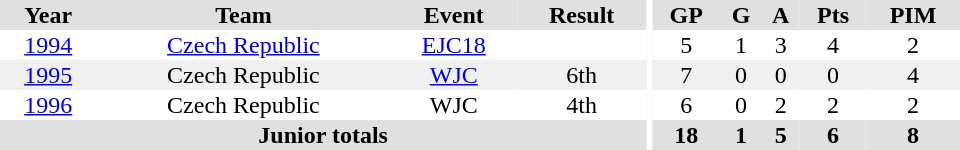<table border="0" cellpadding="1" cellspacing="0" ID="Table3" style="text-align:center; width:40em">
<tr ALIGN="center" bgcolor="#e0e0e0">
<th>Year</th>
<th>Team</th>
<th>Event</th>
<th>Result</th>
<th rowspan="99" bgcolor="#ffffff"></th>
<th>GP</th>
<th>G</th>
<th>A</th>
<th>Pts</th>
<th>PIM</th>
</tr>
<tr>
<td><a href='#'>1994</a></td>
<td><a href='#'>Czech Republic</a></td>
<td><a href='#'>EJC18</a></td>
<td></td>
<td>5</td>
<td>1</td>
<td>3</td>
<td>4</td>
<td>2</td>
</tr>
<tr bgcolor="#f0f0f0">
<td><a href='#'>1995</a></td>
<td>Czech Republic</td>
<td><a href='#'>WJC</a></td>
<td>6th</td>
<td>7</td>
<td>0</td>
<td>0</td>
<td>0</td>
<td>4</td>
</tr>
<tr>
<td><a href='#'>1996</a></td>
<td>Czech Republic</td>
<td>WJC</td>
<td>4th</td>
<td>6</td>
<td>0</td>
<td>2</td>
<td>2</td>
<td>2</td>
</tr>
<tr bgcolor="#e0e0e0">
<th colspan="4">Junior totals</th>
<th>18</th>
<th>1</th>
<th>5</th>
<th>6</th>
<th>8</th>
</tr>
</table>
